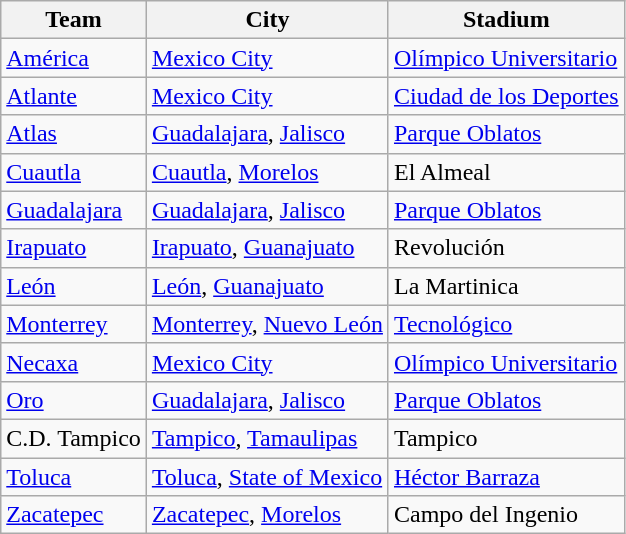<table class="wikitable" class="toccolours sortable">
<tr>
<th>Team</th>
<th>City</th>
<th>Stadium</th>
</tr>
<tr>
<td><a href='#'>América</a></td>
<td><a href='#'>Mexico City</a></td>
<td><a href='#'>Olímpico Universitario</a></td>
</tr>
<tr>
<td><a href='#'>Atlante</a></td>
<td><a href='#'>Mexico City</a></td>
<td><a href='#'>Ciudad de los Deportes</a></td>
</tr>
<tr>
<td><a href='#'>Atlas</a></td>
<td><a href='#'>Guadalajara</a>, <a href='#'>Jalisco</a></td>
<td><a href='#'>Parque Oblatos</a></td>
</tr>
<tr>
<td><a href='#'>Cuautla</a></td>
<td><a href='#'>Cuautla</a>, <a href='#'>Morelos</a></td>
<td>El Almeal</td>
</tr>
<tr>
<td><a href='#'>Guadalajara</a></td>
<td><a href='#'>Guadalajara</a>, <a href='#'>Jalisco</a></td>
<td><a href='#'>Parque Oblatos</a></td>
</tr>
<tr>
<td><a href='#'>Irapuato</a></td>
<td><a href='#'>Irapuato</a>, <a href='#'>Guanajuato</a></td>
<td>Revolución</td>
</tr>
<tr>
<td><a href='#'>León</a></td>
<td><a href='#'>León</a>, <a href='#'>Guanajuato</a></td>
<td>La Martinica</td>
</tr>
<tr>
<td><a href='#'>Monterrey</a></td>
<td><a href='#'>Monterrey</a>, <a href='#'>Nuevo León</a></td>
<td><a href='#'>Tecnológico</a></td>
</tr>
<tr>
<td><a href='#'>Necaxa</a></td>
<td><a href='#'>Mexico City</a></td>
<td><a href='#'>Olímpico Universitario</a></td>
</tr>
<tr>
<td><a href='#'>Oro</a></td>
<td><a href='#'>Guadalajara</a>, <a href='#'>Jalisco</a></td>
<td><a href='#'>Parque Oblatos</a></td>
</tr>
<tr>
<td>C.D. Tampico</td>
<td><a href='#'>Tampico</a>, <a href='#'>Tamaulipas</a></td>
<td>Tampico</td>
</tr>
<tr>
<td><a href='#'>Toluca</a></td>
<td><a href='#'>Toluca</a>, <a href='#'>State of Mexico</a></td>
<td><a href='#'>Héctor Barraza</a></td>
</tr>
<tr>
<td><a href='#'>Zacatepec</a></td>
<td><a href='#'>Zacatepec</a>, <a href='#'>Morelos</a></td>
<td>Campo del Ingenio</td>
</tr>
</table>
